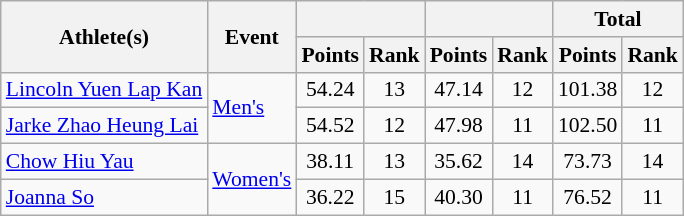<table class="wikitable" style="font-size:90%">
<tr>
<th rowspan=2>Athlete(s)</th>
<th rowspan=2>Event</th>
<th colspan=2></th>
<th colspan=2></th>
<th colspan=2>Total</th>
</tr>
<tr>
<th>Points</th>
<th>Rank</th>
<th>Points</th>
<th>Rank</th>
<th>Points</th>
<th>Rank</th>
</tr>
<tr align=center>
<td align=left><a href='#'>Lincoln Yuen Lap Kan</a></td>
<td rowspan=2 align=left><a href='#'>Men's</a></td>
<td>54.24</td>
<td>13</td>
<td>47.14</td>
<td>12</td>
<td>101.38</td>
<td>12</td>
</tr>
<tr align=center>
<td align=left><a href='#'>Jarke Zhao Heung Lai</a></td>
<td>54.52</td>
<td>12</td>
<td>47.98</td>
<td>11</td>
<td>102.50</td>
<td>11</td>
</tr>
<tr align=center>
<td align=left><a href='#'>Chow Hiu Yau</a></td>
<td rowspan=2 align=left><a href='#'>Women's</a></td>
<td>38.11</td>
<td>13</td>
<td>35.62</td>
<td>14</td>
<td>73.73</td>
<td>14</td>
</tr>
<tr align=center>
<td align=left><a href='#'>Joanna So</a></td>
<td>36.22</td>
<td>15</td>
<td>40.30</td>
<td>11</td>
<td>76.52</td>
<td>11</td>
</tr>
</table>
